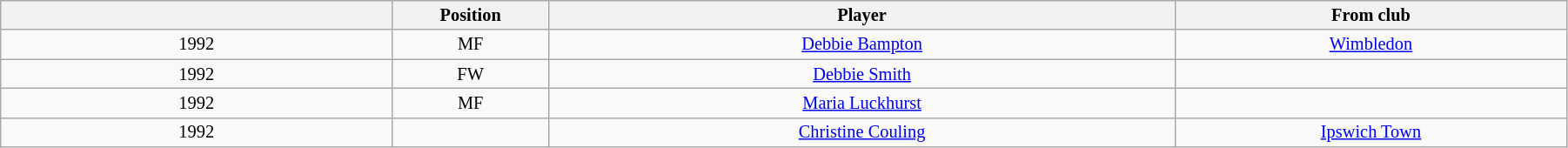<table class="wikitable sortable" style="width:95%; text-align:center; font-size:85%; text-align:center;">
<tr>
<th width="25%"></th>
<th width="10%">Position</th>
<th>Player</th>
<th width="25%">From club</th>
</tr>
<tr>
<td>1992</td>
<td>MF</td>
<td> <a href='#'>Debbie Bampton</a></td>
<td><em></em> <a href='#'>Wimbledon</a></td>
</tr>
<tr>
<td>1992</td>
<td>FW</td>
<td> <a href='#'>Debbie Smith</a></td>
<td></td>
</tr>
<tr>
<td>1992</td>
<td>MF</td>
<td><a href='#'>Maria Luckhurst</a></td>
<td></td>
</tr>
<tr>
<td>1992</td>
<td></td>
<td><a href='#'>Christine Couling</a></td>
<td><em></em> <a href='#'>Ipswich Town</a></td>
</tr>
</table>
